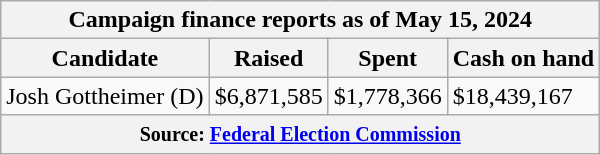<table class="wikitable sortable">
<tr>
<th colspan=4>Campaign finance reports as of May 15, 2024</th>
</tr>
<tr style="text-align:center;">
<th>Candidate</th>
<th>Raised</th>
<th>Spent</th>
<th>Cash on hand</th>
</tr>
<tr>
<td>Josh Gottheimer (D)</td>
<td>$6,871,585</td>
<td>$1,778,366</td>
<td>$18,439,167</td>
</tr>
<tr>
<th colspan="4"><small>Source: <a href='#'>Federal Election Commission</a></small></th>
</tr>
</table>
